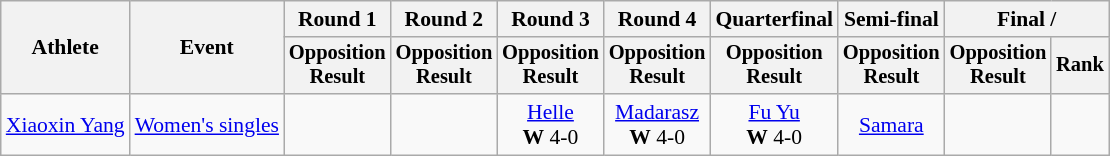<table class=wikitable style=font-size:90%;text-align:center>
<tr>
<th rowspan=2>Athlete</th>
<th rowspan=2>Event</th>
<th>Round 1</th>
<th>Round 2</th>
<th>Round 3</th>
<th>Round 4</th>
<th>Quarterfinal</th>
<th>Semi-final</th>
<th colspan=2>Final / </th>
</tr>
<tr style=font-size:95%>
<th>Opposition<br>Result</th>
<th>Opposition<br>Result</th>
<th>Opposition<br>Result</th>
<th>Opposition<br>Result</th>
<th>Opposition<br>Result</th>
<th>Opposition<br>Result</th>
<th>Opposition<br>Result</th>
<th>Rank</th>
</tr>
<tr>
<td align=left><a href='#'>Xiaoxin Yang</a></td>
<td align=left><a href='#'>Women's singles</a></td>
<td></td>
<td></td>
<td> <a href='#'>Helle</a> <br> <strong>W</strong> 4-0</td>
<td> <a href='#'>Madarasz</a> <br> <strong>W</strong> 4-0</td>
<td> <a href='#'>Fu Yu</a> <br> <strong>W</strong> 4-0</td>
<td> <a href='#'>Samara</a></td>
<td></td>
<td></td>
</tr>
</table>
